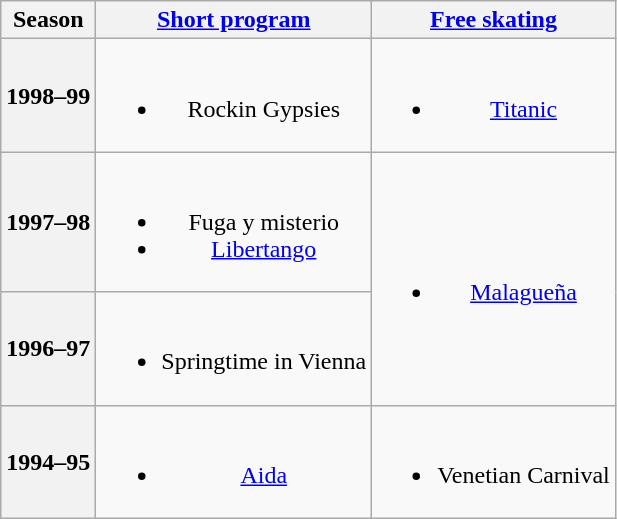<table class=wikitable style=text-align:center>
<tr>
<th>Season</th>
<th><a href='#'>Short program</a></th>
<th><a href='#'>Free skating</a></th>
</tr>
<tr>
<th>1998–99 <br> </th>
<td><br><ul><li>Rockin Gypsies <br></li></ul></td>
<td><br><ul><li><a href='#'>Titanic</a> <br></li></ul></td>
</tr>
<tr>
<th>1997–98</th>
<td><br><ul><li>Fuga y misterio <br></li><li><a href='#'>Libertango</a> <br></li></ul></td>
<td rowspan=2><br><ul><li><a href='#'>Malagueña</a> <br></li></ul></td>
</tr>
<tr>
<th>1996–97</th>
<td><br><ul><li>Springtime in Vienna</li></ul></td>
</tr>
<tr>
<th>1994–95</th>
<td><br><ul><li><a href='#'>Aida</a> <br></li></ul></td>
<td><br><ul><li>Venetian Carnival</li></ul></td>
</tr>
</table>
